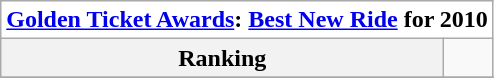<table class="wikitable">
<tr>
<th style="text-align:center; background:white;" colspan="500"><a href='#'>Golden Ticket Awards</a>: <a href='#'>Best New Ride</a> for 2010</th>
</tr>
<tr style="background:#white;">
<th style="text-align:center;">Ranking</th>
<td></td>
</tr>
<tr>
</tr>
</table>
